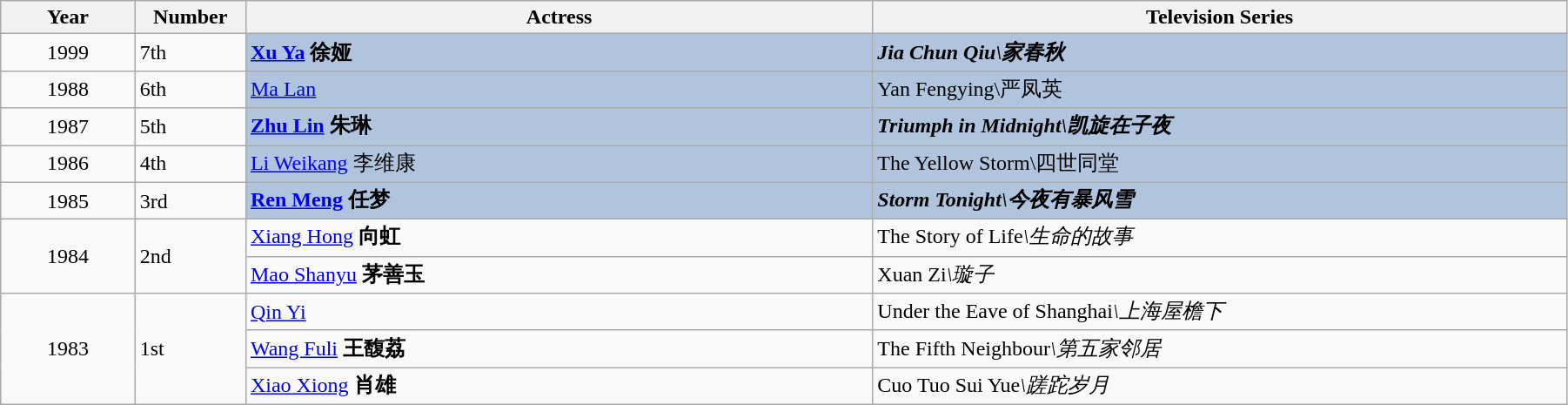<table class="wikitable" width="95%" align="center">
<tr>
<th width="6%">Year</th>
<th width="4%">Number</th>
<th width="28%">Actress</th>
<th width="31%">Television Series</th>
</tr>
<tr>
<td rowspan="1" style="text-align:center;">1999</td>
<td rowspan="1">7th</td>
<td style="background:#B0C4DE;"><strong><a href='#'>Xu Ya</a> 徐娅</strong></td>
<td style="background:#B0C4DE;"><strong><em>Jia Chun Qiu<em>\家春秋<strong></td>
</tr>
<tr>
<td rowspan="1" style="text-align:center;">1988</td>
<td rowspan="1">6th</td>
<td style="background:#B0C4DE;"></strong><a href='#'>Ma Lan</a><strong></td>
<td style="background:#B0C4DE;"></em></strong>Yan Fengying</em>\严凤英</strong></td>
</tr>
<tr>
<td rowspan="1" style="text-align:center;">1987</td>
<td rowspan="1">5th</td>
<td style="background:#B0C4DE;"><strong><a href='#'>Zhu Lin</a> 朱琳</strong></td>
<td style="background:#B0C4DE;"><strong><em>Triumph in Midnight<em>\凯旋在子夜<strong></td>
</tr>
<tr>
<td rowspan="1" style="text-align:center;">1986</td>
<td rowspan="1">4th</td>
<td style="background:#B0C4DE;"></strong><a href='#'>Li Weikang</a> 李维康<strong></td>
<td style="background:#B0C4DE;"></em></strong>The Yellow Storm</em>\四世同堂</strong></td>
</tr>
<tr>
<td rowspan="1" style="text-align:center;">1985</td>
<td rowspan="1">3rd</td>
<td style="background:#B0C4DE;"><strong><a href='#'>Ren Meng</a> 任梦</strong></td>
<td style="background:#B0C4DE;"><strong><em>Storm Tonight<em>\今夜有暴风雪<strong></td>
</tr>
<tr>
<td rowspan="2" style="text-align:center;">1984</td>
<td rowspan="2">2nd</td>
<td></strong><a href='#'>Xiang Hong</a><strong> 向虹</td>
<td></em>The Story of Life<em>\生命的故事</td>
</tr>
<tr>
<td></strong><a href='#'>Mao Shanyu</a><strong> 茅善玉</td>
<td></em>Xuan Zi<em>\璇子</td>
</tr>
<tr>
<td rowspan="3" style="text-align:center;">1983</td>
<td rowspan="3">1st</td>
<td></strong><a href='#'>Qin Yi</a><strong></td>
<td></em>Under the Eave of Shanghai<em>\上海屋檐下</td>
</tr>
<tr>
<td></strong><a href='#'>Wang Fuli</a><strong> 王馥荔</td>
<td></em>The Fifth Neighbour<em>\第五家邻居</td>
</tr>
<tr>
<td></strong><a href='#'>Xiao Xiong</a><strong> 肖雄</td>
<td></em>Cuo Tuo Sui Yue<em>\蹉跎岁月</td>
</tr>
</table>
